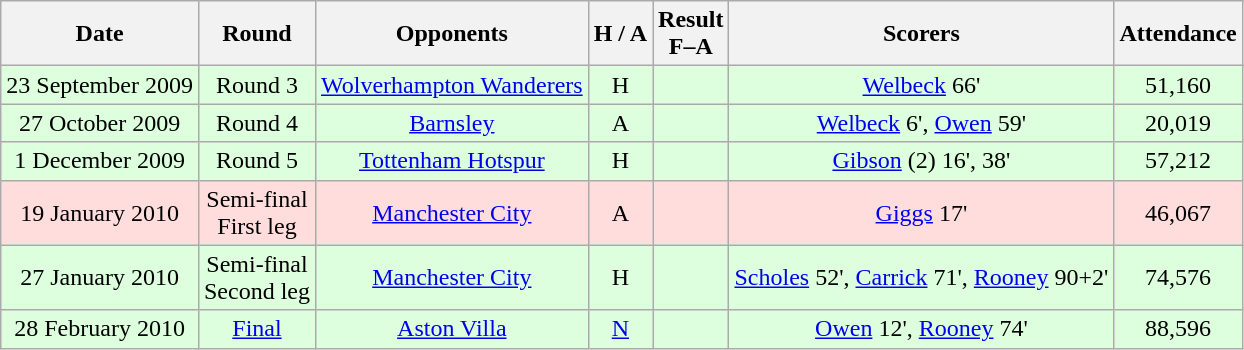<table class="wikitable" style="text-align:center">
<tr>
<th>Date</th>
<th>Round</th>
<th>Opponents</th>
<th>H / A</th>
<th>Result<br>F–A</th>
<th>Scorers</th>
<th>Attendance</th>
</tr>
<tr bgcolor="#ddffdd">
<td>23 September 2009</td>
<td>Round 3</td>
<td><a href='#'>Wolverhampton Wanderers</a></td>
<td>H</td>
<td></td>
<td><a href='#'>Welbeck</a> 66'</td>
<td>51,160</td>
</tr>
<tr bgcolor="#ddffdd">
<td>27 October 2009</td>
<td>Round 4</td>
<td><a href='#'>Barnsley</a></td>
<td>A</td>
<td></td>
<td><a href='#'>Welbeck</a> 6', <a href='#'>Owen</a> 59'</td>
<td>20,019</td>
</tr>
<tr bgcolor="#ddffdd">
<td>1 December 2009</td>
<td>Round 5</td>
<td><a href='#'>Tottenham Hotspur</a></td>
<td>H</td>
<td></td>
<td><a href='#'>Gibson</a> (2) 16', 38'</td>
<td>57,212</td>
</tr>
<tr bgcolor="#ffdddd">
<td>19 January 2010</td>
<td>Semi-final<br>First leg</td>
<td><a href='#'>Manchester City</a></td>
<td>A</td>
<td></td>
<td><a href='#'>Giggs</a> 17'</td>
<td>46,067</td>
</tr>
<tr bgcolor="#ddffdd">
<td>27 January 2010</td>
<td>Semi-final<br>Second leg</td>
<td><a href='#'>Manchester City</a></td>
<td>H</td>
<td></td>
<td><a href='#'>Scholes</a> 52', <a href='#'>Carrick</a> 71', <a href='#'>Rooney</a> 90+2'</td>
<td>74,576</td>
</tr>
<tr bgcolor="#ddffdd">
<td>28 February 2010</td>
<td><a href='#'>Final</a></td>
<td><a href='#'>Aston Villa</a></td>
<td><a href='#'>N</a></td>
<td></td>
<td><a href='#'>Owen</a> 12', <a href='#'>Rooney</a> 74'</td>
<td>88,596</td>
</tr>
</table>
